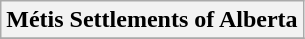<table class="wikitable">
<tr>
<th colspan=7>Métis Settlements of Alberta</th>
</tr>
<tr>
</tr>
</table>
